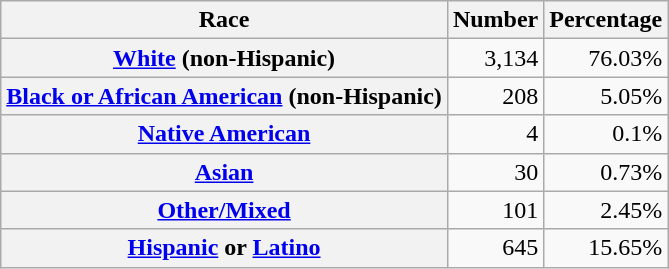<table class="wikitable" style="text-align:right">
<tr>
<th scope="col">Race</th>
<th scope="col">Number</th>
<th scope="col">Percentage</th>
</tr>
<tr>
<th scope="row"><a href='#'>White</a> (non-Hispanic)</th>
<td>3,134</td>
<td>76.03%</td>
</tr>
<tr>
<th scope="row"><a href='#'>Black or African American</a> (non-Hispanic)</th>
<td>208</td>
<td>5.05%</td>
</tr>
<tr>
<th scope="row"><a href='#'>Native American</a></th>
<td>4</td>
<td>0.1%</td>
</tr>
<tr>
<th scope="row"><a href='#'>Asian</a></th>
<td>30</td>
<td>0.73%</td>
</tr>
<tr>
<th scope="row"><a href='#'>Other/Mixed</a></th>
<td>101</td>
<td>2.45%</td>
</tr>
<tr>
<th scope="row"><a href='#'>Hispanic</a> or <a href='#'>Latino</a></th>
<td>645</td>
<td>15.65%</td>
</tr>
</table>
